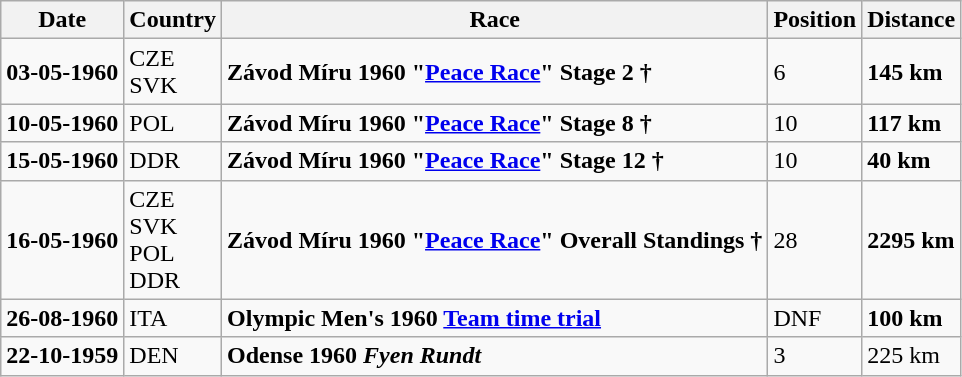<table class="wikitable">
<tr>
<th>Date</th>
<th>Country</th>
<th>Race</th>
<th>Position</th>
<th>Distance</th>
</tr>
<tr>
<td><strong>03-05-1960</strong></td>
<td> CZE<br> SVK</td>
<td><strong>Závod Míru 1960 "<a href='#'>Peace Race</a>" Stage 2 †</strong></td>
<td>6</td>
<td><strong>145 km</strong></td>
</tr>
<tr>
<td><strong>10-05-1960</strong></td>
<td> POL</td>
<td><strong>Závod Míru 1960 "<a href='#'>Peace Race</a>" Stage 8 †</strong></td>
<td>10</td>
<td><strong>117 km</strong></td>
</tr>
<tr>
<td><strong>15-05-1960</strong></td>
<td> DDR</td>
<td><strong>Závod Míru 1960 "<a href='#'>Peace Race</a>" Stage 12 †</strong></td>
<td>10</td>
<td><strong>40 km</strong></td>
</tr>
<tr>
<td><strong>16-05-1960</strong></td>
<td> CZE<br> SVK<br> POL<br> DDR</td>
<td><strong>Závod Míru 1960 "<a href='#'>Peace Race</a>" Overall Standings †</strong></td>
<td>28</td>
<td><strong>2295 km</strong></td>
</tr>
<tr>
<td><strong>26-08-1960</strong></td>
<td> ITA</td>
<td><strong>Olympic Men's 1960 <a href='#'>Team time trial</a></strong></td>
<td>DNF</td>
<td><strong>100 km</strong></td>
</tr>
<tr>
<td><strong>22-10-1959</strong></td>
<td> DEN</td>
<td><strong>Odense 1960 <em>Fyen Rundt<strong><em></td>
<td>3</td>
<td></strong>225 km<strong></td>
</tr>
</table>
